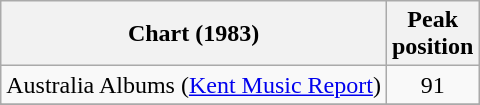<table class="wikitable sortable">
<tr>
<th>Chart (1983)</th>
<th>Peak<br>position</th>
</tr>
<tr>
<td>Australia Albums (<a href='#'>Kent Music Report</a>)</td>
<td style="text-align:center;">91</td>
</tr>
<tr>
</tr>
<tr>
</tr>
<tr>
</tr>
</table>
